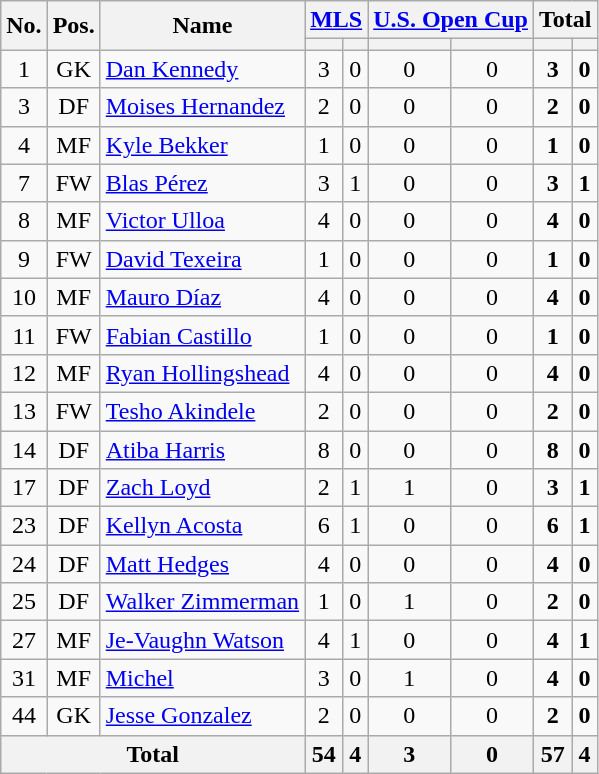<table class="wikitable sortable" style="text-align: center;">
<tr>
<th rowspan="2">No.</th>
<th rowspan="2">Pos.</th>
<th rowspan="2">Name</th>
<th colspan="2"><a href='#'>MLS</a></th>
<th colspan="2"><a href='#'>U.S. Open Cup</a></th>
<th colspan="2"><strong>Total</strong></th>
</tr>
<tr>
<th></th>
<th></th>
<th></th>
<th></th>
<th></th>
<th></th>
</tr>
<tr>
<td>1</td>
<td>GK</td>
<td align=left> <a href='#'>Dan Kennedy</a></td>
<td>3</td>
<td>0</td>
<td>0</td>
<td>0</td>
<td><strong>3</strong></td>
<td><strong>0</strong></td>
</tr>
<tr>
<td>3</td>
<td>DF</td>
<td align=left> <a href='#'>Moises Hernandez</a></td>
<td>2</td>
<td>0</td>
<td>0</td>
<td>0</td>
<td><strong>2</strong></td>
<td><strong>0</strong></td>
</tr>
<tr>
<td>4</td>
<td>MF</td>
<td align=left> <a href='#'>Kyle Bekker</a></td>
<td>1</td>
<td>0</td>
<td>0</td>
<td>0</td>
<td><strong>1</strong></td>
<td><strong>0</strong></td>
</tr>
<tr>
<td>7</td>
<td>FW</td>
<td align=left> <a href='#'>Blas Pérez</a></td>
<td>3</td>
<td>1</td>
<td>0</td>
<td>0</td>
<td><strong>3</strong></td>
<td><strong>1</strong></td>
</tr>
<tr>
<td>8</td>
<td>MF</td>
<td align=left> <a href='#'>Victor Ulloa</a></td>
<td>4</td>
<td>0</td>
<td>0</td>
<td>0</td>
<td><strong>4</strong></td>
<td><strong>0</strong></td>
</tr>
<tr>
<td>9</td>
<td>FW</td>
<td align=left> <a href='#'>David Texeira</a></td>
<td>1</td>
<td>0</td>
<td>0</td>
<td>0</td>
<td><strong>1</strong></td>
<td><strong>0</strong></td>
</tr>
<tr>
<td>10</td>
<td>MF</td>
<td align=left> <a href='#'>Mauro Díaz</a></td>
<td>4</td>
<td>0</td>
<td>0</td>
<td>0</td>
<td><strong>4</strong></td>
<td><strong>0</strong></td>
</tr>
<tr>
<td>11</td>
<td>FW</td>
<td align=left> <a href='#'>Fabian Castillo</a></td>
<td>1</td>
<td>0</td>
<td>0</td>
<td>0</td>
<td><strong>1</strong></td>
<td><strong>0</strong></td>
</tr>
<tr>
<td>12</td>
<td>MF</td>
<td align=left> <a href='#'>Ryan Hollingshead</a></td>
<td>4</td>
<td>0</td>
<td>0</td>
<td>0</td>
<td><strong>4</strong></td>
<td><strong>0</strong></td>
</tr>
<tr>
<td>13</td>
<td>FW</td>
<td align=left> <a href='#'>Tesho Akindele</a></td>
<td>2</td>
<td>0</td>
<td>0</td>
<td>0</td>
<td><strong>2</strong></td>
<td><strong>0</strong></td>
</tr>
<tr>
<td>14</td>
<td>DF</td>
<td align=left> <a href='#'>Atiba Harris</a></td>
<td>8</td>
<td>0</td>
<td>0</td>
<td>0</td>
<td><strong>8</strong></td>
<td><strong>0</strong></td>
</tr>
<tr>
<td>17</td>
<td>DF</td>
<td align=left> <a href='#'>Zach Loyd</a></td>
<td>2</td>
<td>1</td>
<td>1</td>
<td>0</td>
<td><strong>3</strong></td>
<td><strong>1</strong></td>
</tr>
<tr>
<td>23</td>
<td>DF</td>
<td align=left> <a href='#'>Kellyn Acosta</a></td>
<td>6</td>
<td>1</td>
<td>0</td>
<td>0</td>
<td><strong>6</strong></td>
<td><strong>1</strong></td>
</tr>
<tr>
<td>24</td>
<td>DF</td>
<td align=left> <a href='#'>Matt Hedges</a></td>
<td>4</td>
<td>0</td>
<td>0</td>
<td>0</td>
<td><strong>4</strong></td>
<td><strong>0</strong></td>
</tr>
<tr>
<td>25</td>
<td>DF</td>
<td align=left> <a href='#'>Walker Zimmerman</a></td>
<td>1</td>
<td>0</td>
<td>1</td>
<td>0</td>
<td><strong>2</strong></td>
<td><strong>0</strong></td>
</tr>
<tr>
<td>27</td>
<td>MF</td>
<td align=left> <a href='#'>Je-Vaughn Watson</a></td>
<td>4</td>
<td>1</td>
<td>0</td>
<td>0</td>
<td><strong>4</strong></td>
<td><strong>1</strong></td>
</tr>
<tr>
<td>31</td>
<td>MF</td>
<td align=left> <a href='#'>Michel</a></td>
<td>3</td>
<td>0</td>
<td>1</td>
<td>0</td>
<td><strong>4</strong></td>
<td><strong>0</strong></td>
</tr>
<tr>
<td>44</td>
<td>GK</td>
<td align=left> <a href='#'>Jesse Gonzalez</a></td>
<td>2</td>
<td>0</td>
<td>0</td>
<td>0</td>
<td><strong>2</strong></td>
<td><strong>0</strong></td>
</tr>
<tr>
<th colspan=3>Total</th>
<th>54</th>
<th>4</th>
<th>3</th>
<th>0</th>
<th>57</th>
<th>4</th>
</tr>
</table>
